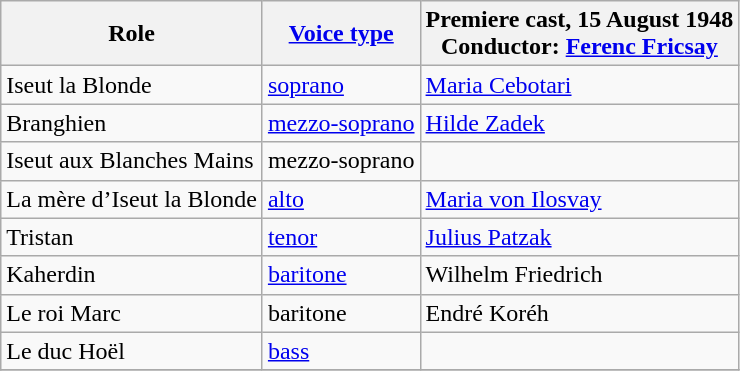<table class="wikitable">
<tr>
<th>Role</th>
<th><a href='#'>Voice type</a></th>
<th>Premiere cast, 15 August 1948<br>Conductor: <a href='#'>Ferenc Fricsay</a></th>
</tr>
<tr>
<td>Iseut la Blonde</td>
<td><a href='#'>soprano</a></td>
<td><a href='#'>Maria Cebotari</a></td>
</tr>
<tr>
<td>Branghien</td>
<td><a href='#'>mezzo-soprano</a></td>
<td><a href='#'>Hilde Zadek</a></td>
</tr>
<tr>
<td>Iseut aux Blanches Mains</td>
<td>mezzo-soprano</td>
<td></td>
</tr>
<tr>
<td>La mère d’Iseut la Blonde</td>
<td><a href='#'>alto</a></td>
<td><a href='#'>Maria von Ilosvay</a></td>
</tr>
<tr>
<td>Tristan</td>
<td><a href='#'>tenor</a></td>
<td><a href='#'>Julius Patzak</a></td>
</tr>
<tr>
<td>Kaherdin</td>
<td><a href='#'>baritone</a></td>
<td>Wilhelm Friedrich</td>
</tr>
<tr>
<td>Le roi Marc</td>
<td>baritone</td>
<td>Endré Koréh</td>
</tr>
<tr>
<td>Le duc Hoël</td>
<td><a href='#'>bass</a></td>
<td></td>
</tr>
<tr>
</tr>
</table>
